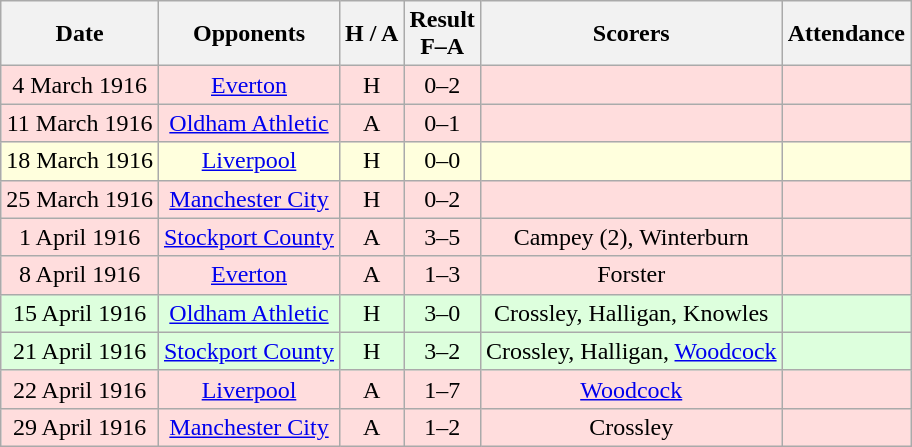<table class="wikitable" style="text-align:center">
<tr>
<th>Date</th>
<th>Opponents</th>
<th>H / A</th>
<th>Result<br>F–A</th>
<th>Scorers</th>
<th>Attendance</th>
</tr>
<tr bgcolor="#ffdddd">
<td>4 March 1916</td>
<td><a href='#'>Everton</a></td>
<td>H</td>
<td>0–2</td>
<td></td>
<td></td>
</tr>
<tr bgcolor="#ffdddd">
<td>11 March 1916</td>
<td><a href='#'>Oldham Athletic</a></td>
<td>A</td>
<td>0–1</td>
<td></td>
<td></td>
</tr>
<tr bgcolor="#ffffdd">
<td>18 March 1916</td>
<td><a href='#'>Liverpool</a></td>
<td>H</td>
<td>0–0</td>
<td></td>
<td></td>
</tr>
<tr bgcolor="#ffdddd">
<td>25 March 1916</td>
<td><a href='#'>Manchester City</a></td>
<td>H</td>
<td>0–2</td>
<td></td>
<td></td>
</tr>
<tr bgcolor="#ffdddd">
<td>1 April 1916</td>
<td><a href='#'>Stockport County</a></td>
<td>A</td>
<td>3–5</td>
<td>Campey (2), Winterburn</td>
<td></td>
</tr>
<tr bgcolor="#ffdddd">
<td>8 April 1916</td>
<td><a href='#'>Everton</a></td>
<td>A</td>
<td>1–3</td>
<td>Forster</td>
<td></td>
</tr>
<tr bgcolor="#ddffdd">
<td>15 April 1916</td>
<td><a href='#'>Oldham Athletic</a></td>
<td>H</td>
<td>3–0</td>
<td>Crossley, Halligan, Knowles</td>
<td></td>
</tr>
<tr bgcolor="#ddffdd">
<td>21 April 1916</td>
<td><a href='#'>Stockport County</a></td>
<td>H</td>
<td>3–2</td>
<td>Crossley, Halligan, <a href='#'>Woodcock</a></td>
<td></td>
</tr>
<tr bgcolor="#ffdddd">
<td>22 April 1916</td>
<td><a href='#'>Liverpool</a></td>
<td>A</td>
<td>1–7</td>
<td><a href='#'>Woodcock</a></td>
<td></td>
</tr>
<tr bgcolor="#ffdddd">
<td>29 April 1916</td>
<td><a href='#'>Manchester City</a></td>
<td>A</td>
<td>1–2</td>
<td>Crossley</td>
<td></td>
</tr>
</table>
